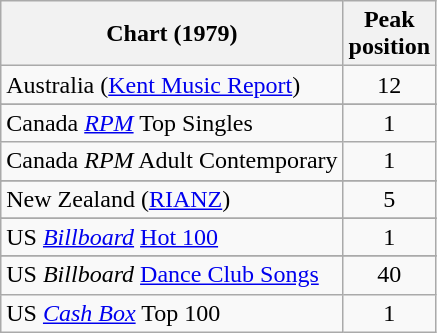<table class="wikitable sortable">
<tr>
<th align="left">Chart (1979)</th>
<th align="left">Peak<br>position</th>
</tr>
<tr>
<td>Australia (<a href='#'>Kent Music Report</a>)</td>
<td style="text-align:center;">12</td>
</tr>
<tr>
</tr>
<tr>
<td>Canada <a href='#'><em>RPM</em></a> Top Singles</td>
<td style="text-align:center;">1</td>
</tr>
<tr>
<td>Canada <em>RPM</em> Adult Contemporary</td>
<td style="text-align:center;">1</td>
</tr>
<tr>
</tr>
<tr>
</tr>
<tr>
<td align="left">New Zealand (<a href='#'>RIANZ</a>)</td>
<td style="text-align:center;">5</td>
</tr>
<tr>
</tr>
<tr>
<td align="left">US <em><a href='#'>Billboard</a></em> <a href='#'>Hot 100</a></td>
<td style="text-align:center;">1</td>
</tr>
<tr>
</tr>
<tr>
<td align="left">US <em>Billboard</em> <a href='#'>Dance Club Songs</a></td>
<td style="text-align:center;">40</td>
</tr>
<tr>
<td>US <a href='#'><em>Cash Box</em></a> Top 100</td>
<td align="center">1</td>
</tr>
</table>
